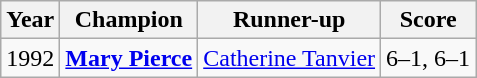<table class="wikitable">
<tr>
<th>Year</th>
<th>Champion</th>
<th>Runner-up</th>
<th>Score</th>
</tr>
<tr>
<td>1992</td>
<td> <strong><a href='#'>Mary Pierce</a></strong></td>
<td> <a href='#'>Catherine Tanvier</a></td>
<td>6–1, 6–1</td>
</tr>
</table>
